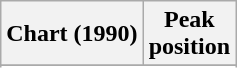<table class="wikitable sortable plainrowheaders" style="text-align:center">
<tr>
<th scope="col">Chart (1990)</th>
<th scope="col">Peak<br> position</th>
</tr>
<tr>
</tr>
<tr>
</tr>
</table>
